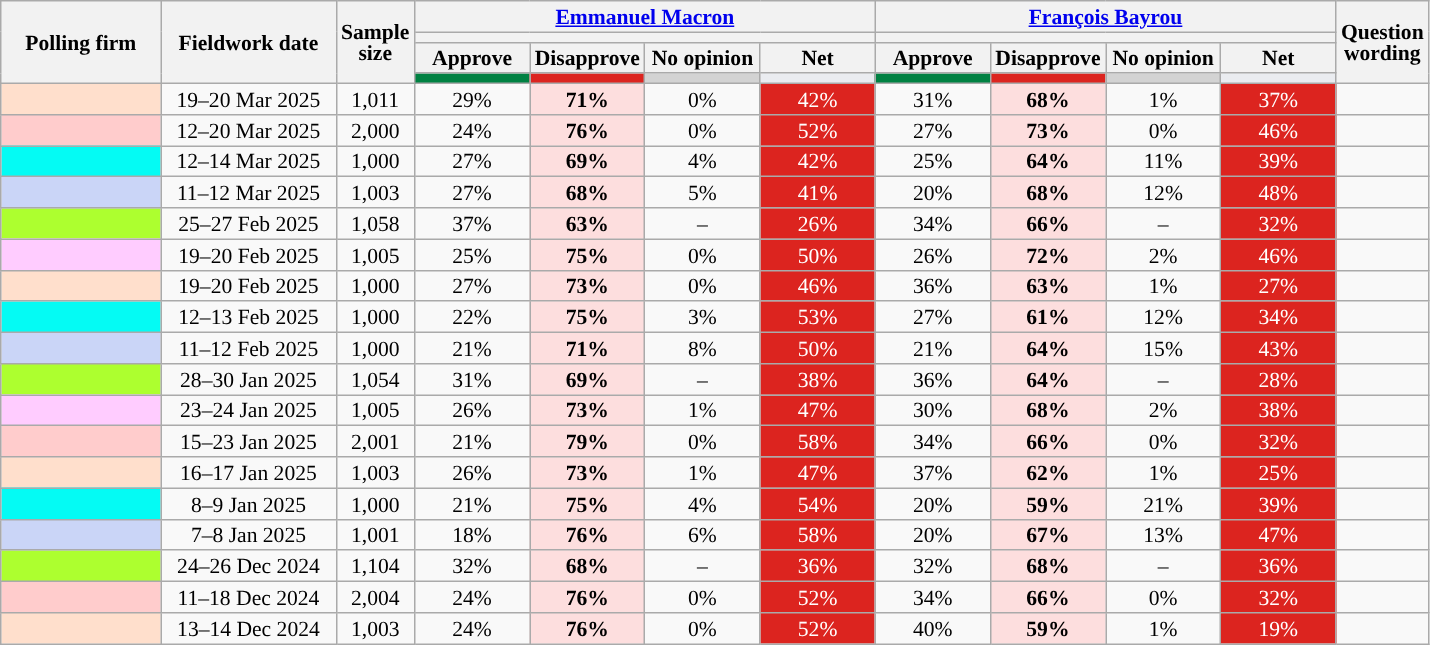<table class="wikitable sortable" style="text-align:center;font-size:90%;line-height:14px;">
<tr>
<th rowspan="4" style="width:100px;">Polling firm</th>
<th rowspan="4" style="width:110px;">Fieldwork date</th>
<th rowspan="4" style="width:35px;">Sample<br>size</th>
<th class="unsortable" colspan="4"><a href='#'>Emmanuel Macron</a></th>
<th class="unsortable" colspan="4"><a href='#'>François Bayrou</a></th>
<th class="unsortable" rowspan="4" style="width:10px;">Question<br>wording</th>
</tr>
<tr>
<th class="unsortable" colspan="4" style="background:"></th>
<th class="unsortable" colspan="4" style="background:"></th>
</tr>
<tr>
<th class="unsortable" style="width:70px;">Approve</th>
<th class="unsortable" style="width:70px;">Disapprove</th>
<th class="unsortable" style="width:70px;">No opinion</th>
<th class="unsortable" style="width:70px;">Net</th>
<th class="unsortable" style="width:70px;">Approve</th>
<th class="unsortable" style="width:70px;">Disapprove</th>
<th class="unsortable" style="width:70px;">No opinion</th>
<th class="unsortable" style="width:70px;">Net</th>
</tr>
<tr>
<th style="background:#008142;"></th>
<th style="background:#DC241F;"></th>
<th style="background:lightgray;"></th>
<th style="background:#EAECF0;"></th>
<th style="background:#008142;"></th>
<th style="background:#DC241F;"></th>
<th style="background:lightgray;"></th>
<th style="background:#EAECF0;"></th>
</tr>
<tr>
<td style="background:#FFDFCC;"></td>
<td data-sort-value="2025-03-20">19–20 Mar 2025</td>
<td>1,011</td>
<td>29%</td>
<td style="background:#FDDEDE;"><strong>71%</strong></td>
<td>0%</td>
<td style="background:#DC241F;color:white;" data-sort-value="-42%">42%</td>
<td>31%</td>
<td style="background:#FDDEDE;"><strong>68%</strong></td>
<td>1%</td>
<td style="background:#DC241F;color:white;" data-sort-value="-37%">37%</td>
<td></td>
</tr>
<tr>
<td style="background:#FFCCCC;"></td>
<td data-sort-value="2025-03-20">12–20 Mar 2025</td>
<td>2,000</td>
<td>24%</td>
<td style="background:#FDDEDE;"><strong>76%</strong></td>
<td>0%</td>
<td style="background:#DC241F;color:white;" data-sort-value="-52%">52%</td>
<td>27%</td>
<td style="background:#FDDEDE;"><strong>73%</strong></td>
<td>0%</td>
<td style="background:#DC241F;color:white;" data-sort-value="-46%">46%</td>
<td></td>
</tr>
<tr>
<td style="background:#04FBF4;"></td>
<td data-sort-value="2025-03-14">12–14 Mar 2025</td>
<td>1,000</td>
<td>27%</td>
<td style="background:#FDDEDE;"><strong>69%</strong></td>
<td>4%</td>
<td style="background:#DC241F;color:white;" data-sort-value="-42%">42%</td>
<td>25%</td>
<td style="background:#FDDEDE;"><strong>64%</strong></td>
<td>11%</td>
<td style="background:#DC241F;color:white;" data-sort-value="-39%">39%</td>
<td></td>
</tr>
<tr>
<td style="background:#CAD5F7;"></td>
<td data-sort-value="2025-03-12">11–12 Mar 2025</td>
<td>1,003</td>
<td>27%</td>
<td style="background:#FDDEDE;"><strong>68%</strong></td>
<td>5%</td>
<td style="background:#DC241F;color:white;" data-sort-value="-41%">41%</td>
<td>20%</td>
<td style="background:#FDDEDE;"><strong>68%</strong></td>
<td>12%</td>
<td style="background:#DC241F;color:white;" data-sort-value="-48%">48%</td>
<td></td>
</tr>
<tr>
<td style="background:GreenYellow;"></td>
<td data-sort-value="2025-02-27">25–27 Feb 2025</td>
<td>1,058</td>
<td>37%</td>
<td style="background:#FDDEDE;"><strong>63%</strong></td>
<td>–</td>
<td style="background:#DC241F;color:white;" data-sort-value="-26%">26%</td>
<td>34%</td>
<td style="background:#FDDEDE;"><strong>66%</strong></td>
<td>–</td>
<td style="background:#DC241F;color:white;" data-sort-value="-32%">32%</td>
<td></td>
</tr>
<tr>
<td style="background:#FFCCFF;"></td>
<td data-sort-value="2025-02-20">19–20 Feb 2025</td>
<td>1,005</td>
<td>25%</td>
<td style="background:#FDDEDE;"><strong>75%</strong></td>
<td>0%</td>
<td style="background:#DC241F;color:white;" data-sort-value="-50%">50%</td>
<td>26%</td>
<td style="background:#FDDEDE;"><strong>72%</strong></td>
<td>2%</td>
<td style="background:#DC241F;color:white;" data-sort-value="-46%">46%</td>
<td></td>
</tr>
<tr>
<td style="background:#FFDFCC;"></td>
<td data-sort-value="2025-02-20">19–20 Feb 2025</td>
<td>1,000</td>
<td>27%</td>
<td style="background:#FDDEDE;"><strong>73%</strong></td>
<td>0%</td>
<td style="background:#DC241F;color:white;" data-sort-value="-46%">46%</td>
<td>36%</td>
<td style="background:#FDDEDE;"><strong>63%</strong></td>
<td>1%</td>
<td style="background:#DC241F;color:white;" data-sort-value="-27%">27%</td>
<td></td>
</tr>
<tr>
<td style="background:#04FBF4;"></td>
<td data-sort-value="2025-02-13">12–13 Feb 2025</td>
<td>1,000</td>
<td>22%</td>
<td style="background:#FDDEDE;"><strong>75%</strong></td>
<td>3%</td>
<td style="background:#DC241F;color:white;" data-sort-value="-53%">53%</td>
<td>27%</td>
<td style="background:#FDDEDE;"><strong>61%</strong></td>
<td>12%</td>
<td style="background:#DC241F;color:white;" data-sort-value="-34%">34%</td>
<td></td>
</tr>
<tr>
<td style="background:#CAD5F7;"></td>
<td data-sort-value="2025-02-12">11–12 Feb 2025</td>
<td>1,000</td>
<td>21%</td>
<td style="background:#FDDEDE;"><strong>71%</strong></td>
<td>8%</td>
<td style="background:#DC241F;color:white;" data-sort-value="-50%">50%</td>
<td>21%</td>
<td style="background:#FDDEDE;"><strong>64%</strong></td>
<td>15%</td>
<td style="background:#DC241F;color:white;" data-sort-value="-43%">43%</td>
<td></td>
</tr>
<tr>
<td style="background:GreenYellow;"></td>
<td data-sort-value="2025-01-30">28–30 Jan 2025</td>
<td>1,054</td>
<td>31%</td>
<td style="background:#FDDEDE;"><strong>69%</strong></td>
<td>–</td>
<td style="background:#DC241F;color:white;" data-sort-value="-38%">38%</td>
<td>36%</td>
<td style="background:#FDDEDE;"><strong>64%</strong></td>
<td>–</td>
<td style="background:#DC241F;color:white;" data-sort-value="-28%">28%</td>
<td></td>
</tr>
<tr>
<td style="background:#FFCCFF;"></td>
<td data-sort-value="2025-01-24">23–24 Jan 2025</td>
<td>1,005</td>
<td>26%</td>
<td style="background:#FDDEDE;"><strong>73%</strong></td>
<td>1%</td>
<td style="background:#DC241F;color:white;" data-sort-value="-47%">47%</td>
<td>30%</td>
<td style="background:#FDDEDE;"><strong>68%</strong></td>
<td>2%</td>
<td style="background:#DC241F;color:white;" data-sort-value="-38%">38%</td>
<td></td>
</tr>
<tr>
<td style="background:#FFCCCC;"></td>
<td data-sort-value="2025-01-23">15–23 Jan 2025</td>
<td>2,001</td>
<td>21%</td>
<td style="background:#FDDEDE;"><strong>79%</strong></td>
<td>0%</td>
<td style="background:#DC241F;color:white;" data-sort-value="-58%">58%</td>
<td>34%</td>
<td style="background:#FDDEDE;"><strong>66%</strong></td>
<td>0%</td>
<td style="background:#DC241F;color:white;" data-sort-value="-32%">32%</td>
<td></td>
</tr>
<tr>
<td style="background:#FFDFCC;"></td>
<td data-sort-value="2025-01-17">16–17 Jan 2025</td>
<td>1,003</td>
<td>26%</td>
<td style="background:#FDDEDE;"><strong>73%</strong></td>
<td>1%</td>
<td style="background:#DC241F;color:white;" data-sort-value="-47%">47%</td>
<td>37%</td>
<td style="background:#FDDEDE;"><strong>62%</strong></td>
<td>1%</td>
<td style="background:#DC241F;color:white;" data-sort-value="-25%">25%</td>
<td></td>
</tr>
<tr>
<td style="background:#04FBF4;"></td>
<td data-sort-value="2025-01-09">8–9 Jan 2025</td>
<td>1,000</td>
<td>21%</td>
<td style="background:#FDDEDE;"><strong>75%</strong></td>
<td>4%</td>
<td style="background:#DC241F;color:white;" data-sort-value="-54%">54%</td>
<td>20%</td>
<td style="background:#FDDEDE;"><strong>59%</strong></td>
<td>21%</td>
<td style="background:#DC241F;color:white;" data-sort-value="-39%">39%</td>
<td></td>
</tr>
<tr>
<td style="background:#CAD5F7;"></td>
<td data-sort-value="2025-01-08">7–8 Jan 2025</td>
<td>1,001</td>
<td>18%</td>
<td style="background:#FDDEDE;"><strong>76%</strong></td>
<td>6%</td>
<td style="background:#DC241F;color:white;" data-sort-value="-58%">58%</td>
<td>20%</td>
<td style="background:#FDDEDE;"><strong>67%</strong></td>
<td>13%</td>
<td style="background:#DC241F;color:white;" data-sort-value="-47%">47%</td>
<td></td>
</tr>
<tr>
<td style="background:GreenYellow;"></td>
<td data-sort-value="2024-12-26">24–26 Dec 2024</td>
<td>1,104</td>
<td>32%</td>
<td style="background:#FDDEDE;"><strong>68%</strong></td>
<td>–</td>
<td style="background:#DC241F;color:white;" data-sort-value="-36%">36%</td>
<td>32%</td>
<td style="background:#FDDEDE;"><strong>68%</strong></td>
<td>–</td>
<td style="background:#DC241F;color:white;" data-sort-value="-36%">36%</td>
<td></td>
</tr>
<tr>
<td style="background:#FFCCCC;"></td>
<td data-sort-value="2024-12-18">11–18 Dec 2024</td>
<td>2,004</td>
<td>24%</td>
<td style="background:#FDDEDE;"><strong>76%</strong></td>
<td>0%</td>
<td style="background:#DC241F;color:white;" data-sort-value="-52%">52%</td>
<td>34%</td>
<td style="background:#FDDEDE;"><strong>66%</strong></td>
<td>0%</td>
<td style="background:#DC241F;color:white;" data-sort-value="-32%">32%</td>
<td></td>
</tr>
<tr>
<td style="background:#FFDFCC;"></td>
<td data-sort-value="2024-12-14">13–14 Dec 2024</td>
<td>1,003</td>
<td>24%</td>
<td style="background:#FDDEDE;"><strong>76%</strong></td>
<td>0%</td>
<td style="background:#DC241F;color:white;" data-sort-value="-52%">52%</td>
<td>40%</td>
<td style="background:#FDDEDE;"><strong>59%</strong></td>
<td>1%</td>
<td style="background:#DC241F;color:white;" data-sort-value="-19%">19%</td>
<td></td>
</tr>
</table>
